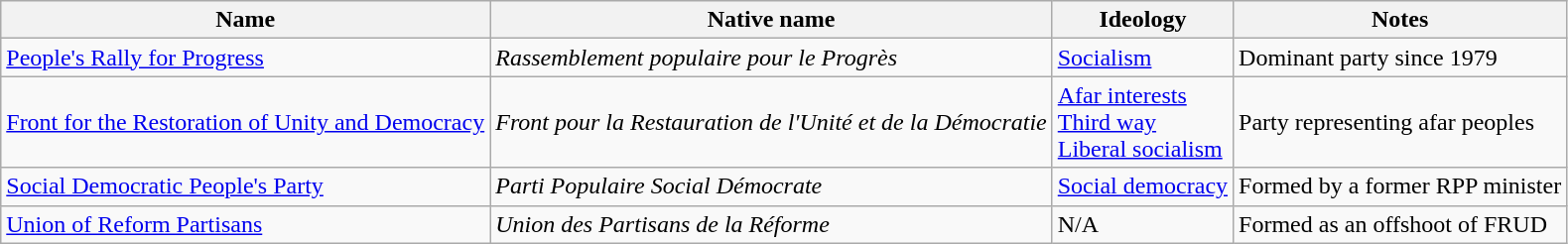<table class="wikitable">
<tr>
<th>Name</th>
<th>Native name</th>
<th>Ideology</th>
<th>Notes</th>
</tr>
<tr>
<td><a href='#'>People's Rally for Progress</a></td>
<td><em>Rassemblement populaire pour le Progrès</em></td>
<td><a href='#'>Socialism</a></td>
<td>Dominant party since 1979</td>
</tr>
<tr>
<td><a href='#'>Front for the Restoration of Unity and Democracy</a></td>
<td><em>Front pour la Restauration de l'Unité et de la Démocratie</em></td>
<td><a href='#'>Afar interests</a><br><a href='#'>Third way</a><br><a href='#'>Liberal socialism</a></td>
<td>Party representing afar peoples</td>
</tr>
<tr>
<td><a href='#'>Social Democratic People's Party</a></td>
<td><em>Parti Populaire Social Démocrate</em></td>
<td><a href='#'>Social democracy</a></td>
<td>Formed by a former RPP minister</td>
</tr>
<tr>
<td><a href='#'>Union of Reform Partisans</a></td>
<td><em>Union des Partisans de la Réforme</em></td>
<td>N/A</td>
<td>Formed as an offshoot of FRUD</td>
</tr>
</table>
